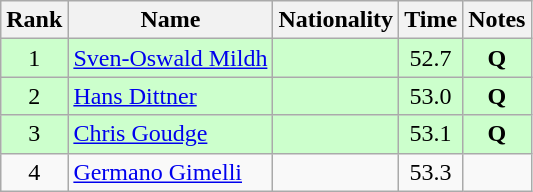<table class="wikitable sortable" style="text-align:center">
<tr>
<th>Rank</th>
<th>Name</th>
<th>Nationality</th>
<th>Time</th>
<th>Notes</th>
</tr>
<tr bgcolor=ccffcc>
<td>1</td>
<td align=left><a href='#'>Sven-Oswald Mildh</a></td>
<td align=left></td>
<td>52.7</td>
<td><strong>Q</strong></td>
</tr>
<tr bgcolor=ccffcc>
<td>2</td>
<td align=left><a href='#'>Hans Dittner</a></td>
<td align=left></td>
<td>53.0</td>
<td><strong>Q</strong></td>
</tr>
<tr bgcolor=ccffcc>
<td>3</td>
<td align=left><a href='#'>Chris Goudge</a></td>
<td align=left></td>
<td>53.1</td>
<td><strong>Q</strong></td>
</tr>
<tr>
<td>4</td>
<td align=left><a href='#'>Germano Gimelli</a></td>
<td align=left></td>
<td>53.3</td>
<td></td>
</tr>
</table>
